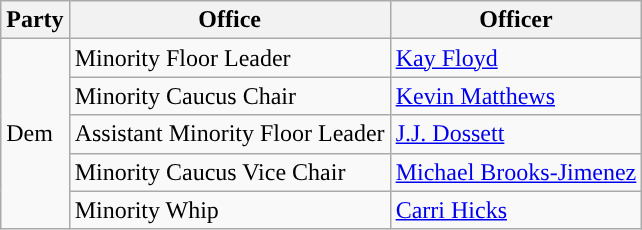<table class=wikitable>
<tr>
<th>Party</th>
<th>Office</th>
<th>Officer</th>
</tr>
<tr>
<td rowspan=5 style="background: ">Dem</td>
<td>Minority Floor Leader</td>
<td><a href='#'>Kay Floyd</a></td>
</tr>
<tr>
<td>Minority Caucus Chair</td>
<td><a href='#'>Kevin Matthews</a></td>
</tr>
<tr>
<td>Assistant Minority Floor Leader</td>
<td><a href='#'>J.J. Dossett</a></td>
</tr>
<tr>
<td>Minority Caucus Vice Chair</td>
<td><a href='#'>Michael Brooks-Jimenez</a></td>
</tr>
<tr>
<td>Minority Whip</td>
<td><a href='#'>Carri Hicks</a></td>
</tr>
</table>
